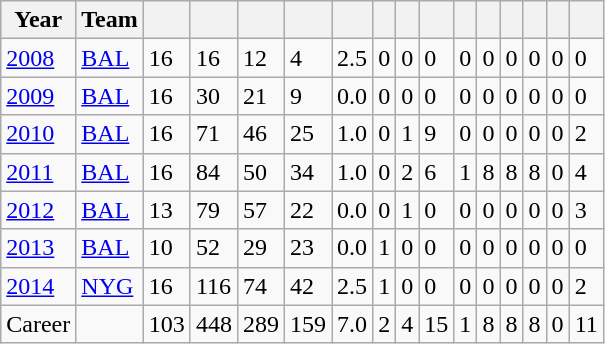<table class="wikitable sortable">
<tr>
<th>Year</th>
<th>Team</th>
<th></th>
<th></th>
<th></th>
<th></th>
<th></th>
<th></th>
<th></th>
<th></th>
<th></th>
<th></th>
<th></th>
<th></th>
<th></th>
<th></th>
</tr>
<tr>
<td><a href='#'>2008</a></td>
<td><a href='#'>BAL</a></td>
<td>16</td>
<td>16</td>
<td>12</td>
<td>4</td>
<td>2.5</td>
<td>0</td>
<td>0</td>
<td>0</td>
<td>0</td>
<td>0</td>
<td>0</td>
<td>0</td>
<td>0</td>
<td>0</td>
</tr>
<tr>
<td><a href='#'>2009</a></td>
<td><a href='#'>BAL</a></td>
<td>16</td>
<td>30</td>
<td>21</td>
<td>9</td>
<td>0.0</td>
<td>0</td>
<td>0</td>
<td>0</td>
<td>0</td>
<td>0</td>
<td>0</td>
<td>0</td>
<td>0</td>
<td>0</td>
</tr>
<tr>
<td><a href='#'>2010</a></td>
<td><a href='#'>BAL</a></td>
<td>16</td>
<td>71</td>
<td>46</td>
<td>25</td>
<td>1.0</td>
<td>0</td>
<td>1</td>
<td>9</td>
<td>0</td>
<td>0</td>
<td>0</td>
<td>0</td>
<td>0</td>
<td>2</td>
</tr>
<tr>
<td><a href='#'>2011</a></td>
<td><a href='#'>BAL</a></td>
<td>16</td>
<td>84</td>
<td>50</td>
<td>34</td>
<td>1.0</td>
<td>0</td>
<td>2</td>
<td>6</td>
<td>1</td>
<td>8</td>
<td>8</td>
<td>8</td>
<td>0</td>
<td>4</td>
</tr>
<tr>
<td><a href='#'>2012</a></td>
<td><a href='#'>BAL</a></td>
<td>13</td>
<td>79</td>
<td>57</td>
<td>22</td>
<td>0.0</td>
<td>0</td>
<td>1</td>
<td>0</td>
<td>0</td>
<td>0</td>
<td>0</td>
<td>0</td>
<td>0</td>
<td>3</td>
</tr>
<tr>
<td><a href='#'>2013</a></td>
<td><a href='#'>BAL</a></td>
<td>10</td>
<td>52</td>
<td>29</td>
<td>23</td>
<td>0.0</td>
<td>1</td>
<td>0</td>
<td>0</td>
<td>0</td>
<td>0</td>
<td>0</td>
<td>0</td>
<td>0</td>
<td>0</td>
</tr>
<tr>
<td><a href='#'>2014</a></td>
<td><a href='#'>NYG</a></td>
<td>16</td>
<td>116</td>
<td>74</td>
<td>42</td>
<td>2.5</td>
<td>1</td>
<td>0</td>
<td>0</td>
<td>0</td>
<td>0</td>
<td>0</td>
<td>0</td>
<td>0</td>
<td>2</td>
</tr>
<tr class="sortbottom">
<td>Career</td>
<td></td>
<td>103</td>
<td>448</td>
<td>289</td>
<td>159</td>
<td>7.0</td>
<td>2</td>
<td>4</td>
<td>15</td>
<td>1</td>
<td>8</td>
<td>8</td>
<td>8</td>
<td>0</td>
<td>11</td>
</tr>
</table>
